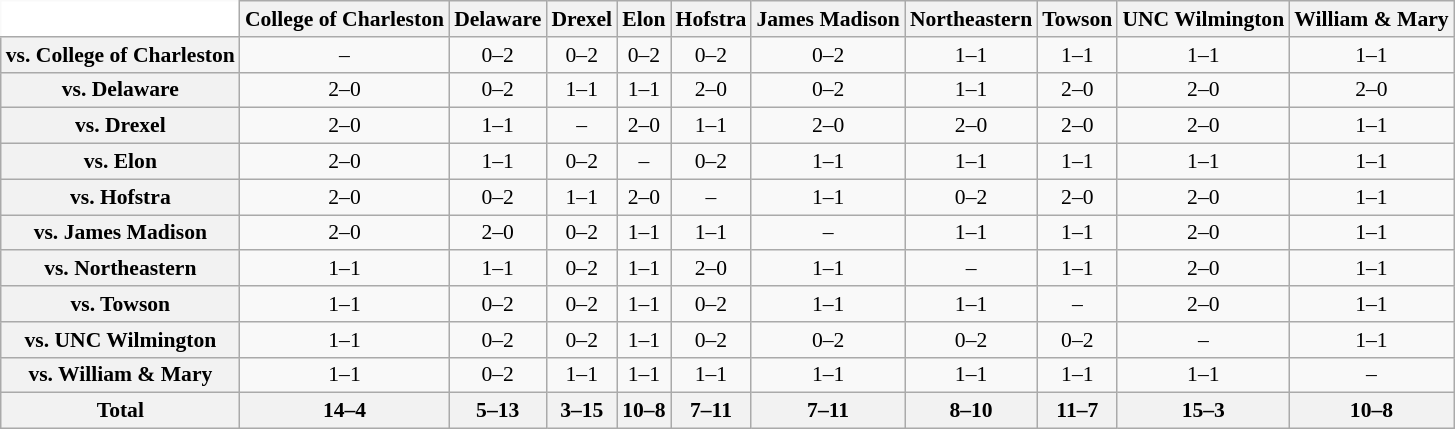<table class="wikitable" style="white-space:nowrap;font-size:90%;">
<tr>
<th colspan=1 style="background:white; border-top-style:hidden; border-left-style:hidden;"   width=75> </th>
<th style=>College of Charleston</th>
<th style=>Delaware</th>
<th style=>Drexel</th>
<th style=>Elon</th>
<th style=>Hofstra</th>
<th style=>James Madison</th>
<th style=>Northeastern</th>
<th style=>Towson</th>
<th style=>UNC Wilmington</th>
<th style=>William & Mary</th>
</tr>
<tr style="text-align:center;">
<th>vs. College of Charleston</th>
<td>–</td>
<td>0–2</td>
<td>0–2</td>
<td>0–2</td>
<td>0–2</td>
<td>0–2</td>
<td>1–1</td>
<td>1–1</td>
<td>1–1</td>
<td>1–1</td>
</tr>
<tr style="text-align:center;">
<th>vs. Delaware</th>
<td>2–0</td>
<td>0–2</td>
<td>1–1</td>
<td>1–1</td>
<td>2–0</td>
<td>0–2</td>
<td>1–1</td>
<td>2–0</td>
<td>2–0</td>
<td>2–0</td>
</tr>
<tr style="text-align:center;">
<th>vs. Drexel</th>
<td>2–0</td>
<td>1–1</td>
<td>–</td>
<td>2–0</td>
<td>1–1</td>
<td>2–0</td>
<td>2–0</td>
<td>2–0</td>
<td>2–0</td>
<td>1–1</td>
</tr>
<tr style="text-align:center;">
<th>vs. Elon</th>
<td>2–0</td>
<td>1–1</td>
<td>0–2</td>
<td>–</td>
<td>0–2</td>
<td>1–1</td>
<td>1–1</td>
<td>1–1</td>
<td>1–1</td>
<td>1–1</td>
</tr>
<tr style="text-align:center;">
<th>vs. Hofstra</th>
<td>2–0</td>
<td>0–2</td>
<td>1–1</td>
<td>2–0</td>
<td>–</td>
<td>1–1</td>
<td>0–2</td>
<td>2–0</td>
<td>2–0</td>
<td>1–1</td>
</tr>
<tr style="text-align:center;">
<th>vs. James Madison</th>
<td>2–0</td>
<td>2–0</td>
<td>0–2</td>
<td>1–1</td>
<td>1–1</td>
<td>–</td>
<td>1–1</td>
<td>1–1</td>
<td>2–0</td>
<td>1–1</td>
</tr>
<tr style="text-align:center;">
<th>vs. Northeastern</th>
<td>1–1</td>
<td>1–1</td>
<td>0–2</td>
<td>1–1</td>
<td>2–0</td>
<td>1–1</td>
<td>–</td>
<td>1–1</td>
<td>2–0</td>
<td>1–1</td>
</tr>
<tr style="text-align:center;">
<th>vs. Towson</th>
<td>1–1</td>
<td>0–2</td>
<td>0–2</td>
<td>1–1</td>
<td>0–2</td>
<td>1–1</td>
<td>1–1</td>
<td>–</td>
<td>2–0</td>
<td>1–1</td>
</tr>
<tr style="text-align:center;">
<th>vs. UNC Wilmington</th>
<td>1–1</td>
<td>0–2</td>
<td>0–2</td>
<td>1–1</td>
<td>0–2</td>
<td>0–2</td>
<td>0–2</td>
<td>0–2</td>
<td>–</td>
<td>1–1</td>
</tr>
<tr style="text-align:center;">
<th>vs. William & Mary</th>
<td>1–1</td>
<td>0–2</td>
<td>1–1</td>
<td>1–1</td>
<td>1–1</td>
<td>1–1</td>
<td>1–1</td>
<td>1–1</td>
<td>1–1</td>
<td>–<br></td>
</tr>
<tr style="text-align:center;">
<th>Total</th>
<th>14–4</th>
<th>5–13</th>
<th>3–15</th>
<th>10–8</th>
<th>7–11</th>
<th>7–11</th>
<th>8–10</th>
<th>11–7</th>
<th>15–3</th>
<th>10–8</th>
</tr>
</table>
